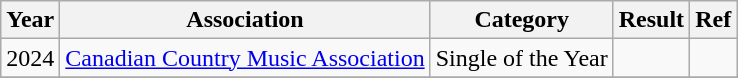<table class="wikitable">
<tr>
<th>Year</th>
<th>Association</th>
<th>Category</th>
<th>Result</th>
<th>Ref</th>
</tr>
<tr>
<td>2024</td>
<td><a href='#'>Canadian Country Music Association</a></td>
<td>Single of the Year</td>
<td></td>
<td></td>
</tr>
<tr>
</tr>
</table>
